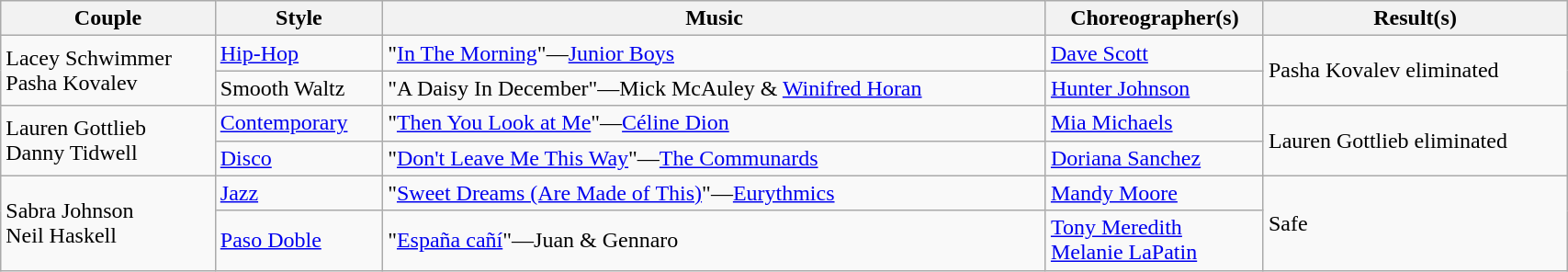<table class="wikitable" style="width:90%;">
<tr>
<th>Couple</th>
<th>Style</th>
<th>Music</th>
<th>Choreographer(s)</th>
<th>Result(s)</th>
</tr>
<tr>
<td rowspan="2">Lacey Schwimmer <br> Pasha Kovalev</td>
<td><a href='#'>Hip-Hop</a></td>
<td>"<a href='#'>In The Morning</a>"—<a href='#'>Junior Boys</a></td>
<td><a href='#'>Dave Scott</a></td>
<td rowspan="2">Pasha Kovalev eliminated</td>
</tr>
<tr>
<td>Smooth Waltz</td>
<td>"A Daisy In December"—Mick McAuley & <a href='#'>Winifred Horan</a></td>
<td><a href='#'>Hunter Johnson</a></td>
</tr>
<tr>
<td rowspan="2">Lauren Gottlieb <br> Danny Tidwell</td>
<td><a href='#'>Contemporary</a></td>
<td>"<a href='#'>Then You Look at Me</a>"—<a href='#'>Céline Dion</a></td>
<td><a href='#'>Mia Michaels</a></td>
<td rowspan="2">Lauren Gottlieb eliminated</td>
</tr>
<tr>
<td><a href='#'>Disco</a></td>
<td>"<a href='#'>Don't Leave Me This Way</a>"—<a href='#'>The Communards</a></td>
<td><a href='#'>Doriana Sanchez</a></td>
</tr>
<tr>
<td rowspan="2">Sabra  Johnson <br> Neil Haskell</td>
<td><a href='#'>Jazz</a></td>
<td>"<a href='#'>Sweet Dreams (Are Made of This)</a>"—<wbr><a href='#'>Eurythmics</a></td>
<td><a href='#'>Mandy Moore</a></td>
<td rowspan="2">Safe</td>
</tr>
<tr>
<td><a href='#'>Paso Doble</a></td>
<td>"<a href='#'>España cañí</a>"—Juan & Gennaro</td>
<td><a href='#'>Tony Meredith</a><br><a href='#'>Melanie LaPatin</a></td>
</tr>
</table>
